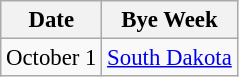<table class="wikitable" style="font-size:95%;">
<tr>
<th>Date</th>
<th colspan="4">Bye Week</th>
</tr>
<tr>
<td>October 1</td>
<td><a href='#'>South Dakota</a></td>
</tr>
</table>
